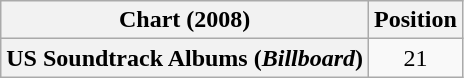<table class="wikitable plainrowheaders" style="text-align:center">
<tr>
<th scope="col">Chart (2008)</th>
<th scope="col">Position</th>
</tr>
<tr>
<th scope="row">US Soundtrack Albums (<em>Billboard</em>)</th>
<td>21</td>
</tr>
</table>
